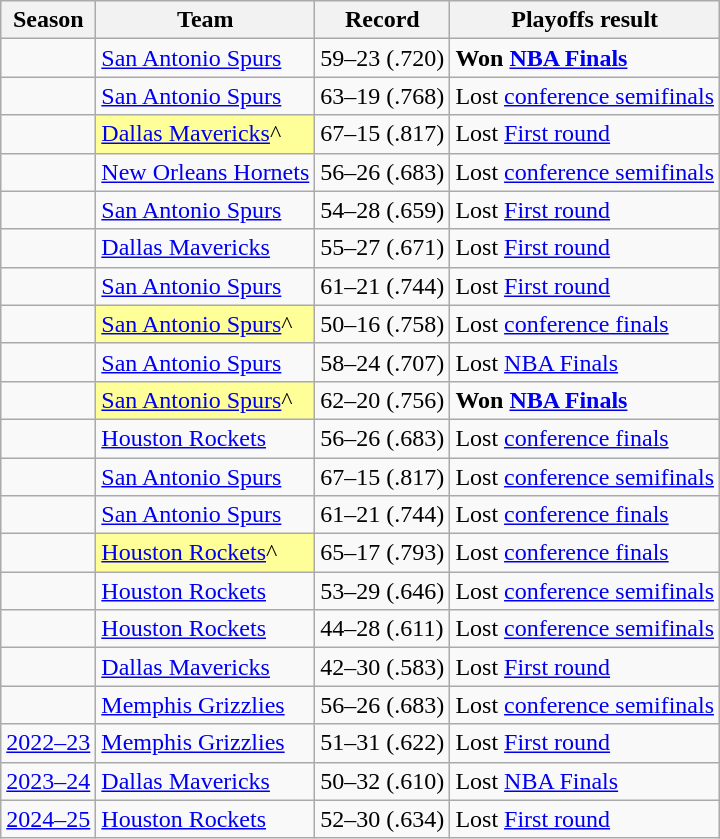<table class="wikitable sortable">
<tr>
<th>Season</th>
<th>Team</th>
<th>Record</th>
<th>Playoffs result</th>
</tr>
<tr>
<td></td>
<td><a href='#'>San Antonio Spurs</a></td>
<td> 59–23 (.720)</td>
<td><strong>Won <a href='#'>NBA Finals</a></strong></td>
</tr>
<tr>
<td></td>
<td><a href='#'>San Antonio Spurs</a></td>
<td> 63–19 (.768)</td>
<td>Lost <a href='#'>conference semifinals</a></td>
</tr>
<tr>
<td></td>
<td bgcolor=#FFFF99><a href='#'>Dallas Mavericks</a>^</td>
<td> 67–15 (.817)</td>
<td>Lost <a href='#'>First round</a></td>
</tr>
<tr>
<td></td>
<td><a href='#'>New Orleans Hornets</a></td>
<td> 56–26 (.683)</td>
<td>Lost <a href='#'>conference semifinals</a></td>
</tr>
<tr>
<td></td>
<td><a href='#'>San Antonio Spurs</a></td>
<td> 54–28 (.659)</td>
<td>Lost <a href='#'>First round</a></td>
</tr>
<tr>
<td></td>
<td><a href='#'>Dallas Mavericks</a></td>
<td> 55–27 (.671)</td>
<td>Lost <a href='#'>First round</a></td>
</tr>
<tr>
<td></td>
<td><a href='#'>San Antonio Spurs</a></td>
<td> 61–21 (.744)</td>
<td>Lost <a href='#'>First round</a></td>
</tr>
<tr>
<td></td>
<td bgcolor=#FFFF99><a href='#'>San Antonio Spurs</a>^</td>
<td> 50–16 (.758)</td>
<td>Lost <a href='#'>conference finals</a></td>
</tr>
<tr>
<td></td>
<td><a href='#'>San Antonio Spurs</a></td>
<td> 58–24 (.707)</td>
<td>Lost <a href='#'>NBA Finals</a></td>
</tr>
<tr>
<td></td>
<td bgcolor=#FF9><a href='#'>San Antonio Spurs</a>^</td>
<td> 62–20 (.756)</td>
<td><strong>Won <a href='#'>NBA Finals</a></strong></td>
</tr>
<tr>
<td></td>
<td><a href='#'>Houston Rockets</a></td>
<td> 56–26 (.683)</td>
<td>Lost <a href='#'>conference finals</a></td>
</tr>
<tr>
<td></td>
<td><a href='#'>San Antonio Spurs</a></td>
<td> 67–15 (.817)</td>
<td>Lost <a href='#'>conference semifinals</a></td>
</tr>
<tr>
<td></td>
<td><a href='#'>San Antonio Spurs</a></td>
<td> 61–21 (.744)</td>
<td>Lost <a href='#'>conference finals</a></td>
</tr>
<tr>
<td></td>
<td bgcolor=#FF9><a href='#'>Houston Rockets</a>^</td>
<td> 65–17 (.793)</td>
<td>Lost <a href='#'>conference finals</a></td>
</tr>
<tr>
<td></td>
<td><a href='#'>Houston Rockets</a></td>
<td> 53–29 (.646)</td>
<td>Lost <a href='#'>conference semifinals</a></td>
</tr>
<tr>
<td></td>
<td><a href='#'>Houston Rockets</a></td>
<td> 44–28 (.611)</td>
<td>Lost <a href='#'>conference semifinals</a></td>
</tr>
<tr>
<td></td>
<td><a href='#'>Dallas Mavericks</a></td>
<td> 42–30 (.583)</td>
<td>Lost <a href='#'>First round</a></td>
</tr>
<tr>
<td></td>
<td><a href='#'>Memphis Grizzlies</a></td>
<td> 56–26 (.683)</td>
<td>Lost <a href='#'>conference semifinals</a></td>
</tr>
<tr>
<td><a href='#'>2022–23</a></td>
<td><a href='#'>Memphis Grizzlies</a></td>
<td> 51–31 (.622)</td>
<td>Lost <a href='#'>First round</a></td>
</tr>
<tr>
<td><a href='#'>2023–24</a></td>
<td><a href='#'>Dallas Mavericks</a></td>
<td> 50–32 (.610)</td>
<td>Lost <a href='#'>NBA Finals</a></td>
</tr>
<tr>
<td><a href='#'>2024–25</a></td>
<td><a href='#'>Houston Rockets</a></td>
<td> 52–30 (.634)</td>
<td>Lost <a href='#'>First round</a></td>
</tr>
</table>
